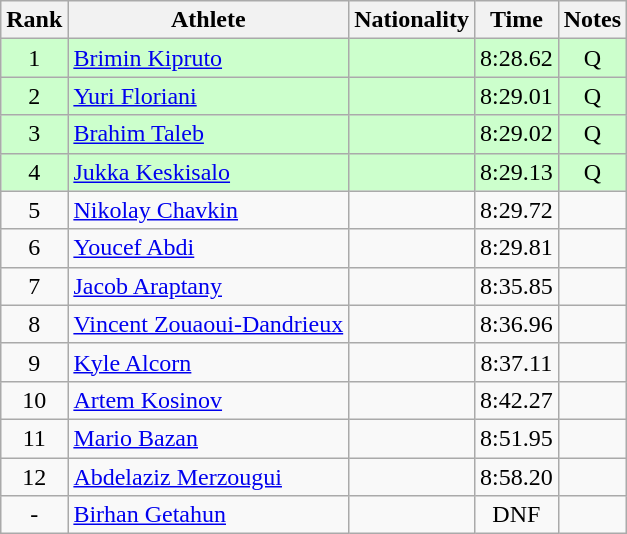<table class="wikitable sortable" style="text-align:center">
<tr>
<th>Rank</th>
<th>Athlete</th>
<th>Nationality</th>
<th>Time</th>
<th>Notes</th>
</tr>
<tr bgcolor=#ccffcc>
<td>1</td>
<td align=left><a href='#'>Brimin Kipruto</a></td>
<td align=left></td>
<td>8:28.62</td>
<td>Q</td>
</tr>
<tr bgcolor=#ccffcc>
<td>2</td>
<td align=left><a href='#'>Yuri Floriani</a></td>
<td align=left></td>
<td>8:29.01</td>
<td>Q</td>
</tr>
<tr bgcolor=#ccffcc>
<td>3</td>
<td align=left><a href='#'>Brahim Taleb</a></td>
<td align=left></td>
<td>8:29.02</td>
<td>Q</td>
</tr>
<tr bgcolor=#ccffcc>
<td>4</td>
<td align=left><a href='#'>Jukka Keskisalo</a></td>
<td align=left></td>
<td>8:29.13</td>
<td>Q</td>
</tr>
<tr>
<td>5</td>
<td align=left><a href='#'>Nikolay Chavkin</a></td>
<td align=left></td>
<td>8:29.72</td>
<td></td>
</tr>
<tr>
<td>6</td>
<td align=left><a href='#'>Youcef Abdi</a></td>
<td align=left></td>
<td>8:29.81</td>
<td></td>
</tr>
<tr>
<td>7</td>
<td align=left><a href='#'>Jacob Araptany</a></td>
<td align=left></td>
<td>8:35.85</td>
<td></td>
</tr>
<tr>
<td>8</td>
<td align=left><a href='#'>Vincent Zouaoui-Dandrieux</a></td>
<td align=left></td>
<td>8:36.96</td>
<td></td>
</tr>
<tr>
<td>9</td>
<td align=left><a href='#'>Kyle Alcorn</a></td>
<td align=left></td>
<td>8:37.11</td>
<td></td>
</tr>
<tr>
<td>10</td>
<td align=left><a href='#'>Artem Kosinov</a></td>
<td align=left></td>
<td>8:42.27</td>
<td></td>
</tr>
<tr>
<td>11</td>
<td align=left><a href='#'>Mario Bazan</a></td>
<td align=left></td>
<td>8:51.95</td>
<td></td>
</tr>
<tr>
<td>12</td>
<td align=left><a href='#'>Abdelaziz Merzougui</a></td>
<td align=left></td>
<td>8:58.20</td>
<td></td>
</tr>
<tr>
<td>-</td>
<td align=left><a href='#'>Birhan Getahun</a></td>
<td align=left></td>
<td>DNF</td>
<td></td>
</tr>
</table>
